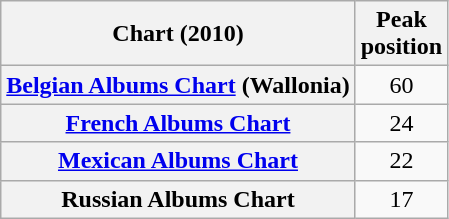<table class="wikitable sortable plainrowheaders">
<tr>
<th scope="col">Chart (2010)</th>
<th scope="col">Peak<br>position</th>
</tr>
<tr>
<th scope="row"><a href='#'>Belgian Albums Chart</a> (Wallonia)</th>
<td style="text-align:center;">60</td>
</tr>
<tr>
<th scope="row"><a href='#'>French Albums Chart</a></th>
<td style="text-align:center;">24</td>
</tr>
<tr>
<th scope="row"><a href='#'>Mexican Albums Chart</a></th>
<td style="text-align:center;">22</td>
</tr>
<tr>
<th scope="row">Russian Albums Chart</th>
<td style="text-align:center;">17</td>
</tr>
</table>
